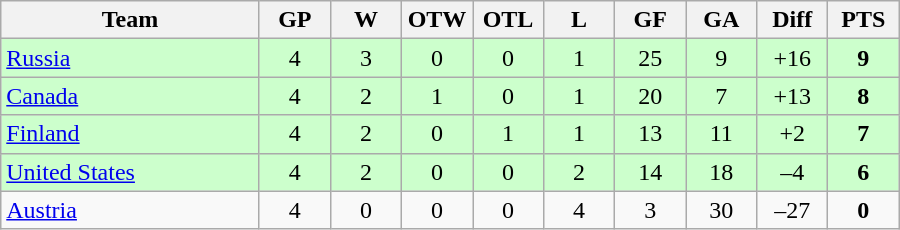<table class="wikitable" style="text-align:center;">
<tr>
<th width=165>Team</th>
<th width=40>GP</th>
<th width=40>W</th>
<th width=40>OTW</th>
<th width=40>OTL</th>
<th width=40>L</th>
<th width=40>GF</th>
<th width=40>GA</th>
<th width=40>Diff</th>
<th width=40>PTS</th>
</tr>
<tr bgcolor=#ccffcc>
<td style="text-align:left;"> <a href='#'>Russia</a></td>
<td>4</td>
<td>3</td>
<td>0</td>
<td>0</td>
<td>1</td>
<td>25</td>
<td>9</td>
<td>+16</td>
<td><strong>9</strong></td>
</tr>
<tr bgcolor=#ccffcc>
<td style="text-align:left;"> <a href='#'>Canada</a></td>
<td>4</td>
<td>2</td>
<td>1</td>
<td>0</td>
<td>1</td>
<td>20</td>
<td>7</td>
<td>+13</td>
<td><strong>8</strong></td>
</tr>
<tr bgcolor=#ccffcc>
<td style="text-align:left;"> <a href='#'>Finland</a></td>
<td>4</td>
<td>2</td>
<td>0</td>
<td>1</td>
<td>1</td>
<td>13</td>
<td>11</td>
<td>+2</td>
<td><strong>7</strong></td>
</tr>
<tr bgcolor=#ccffcc>
<td style="text-align:left;"> <a href='#'>United States</a></td>
<td>4</td>
<td>2</td>
<td>0</td>
<td>0</td>
<td>2</td>
<td>14</td>
<td>18</td>
<td>–4</td>
<td><strong>6</strong></td>
</tr>
<tr>
<td style="text-align:left;"> <a href='#'>Austria</a></td>
<td>4</td>
<td>0</td>
<td>0</td>
<td>0</td>
<td>4</td>
<td>3</td>
<td>30</td>
<td>–27</td>
<td><strong>0</strong></td>
</tr>
</table>
